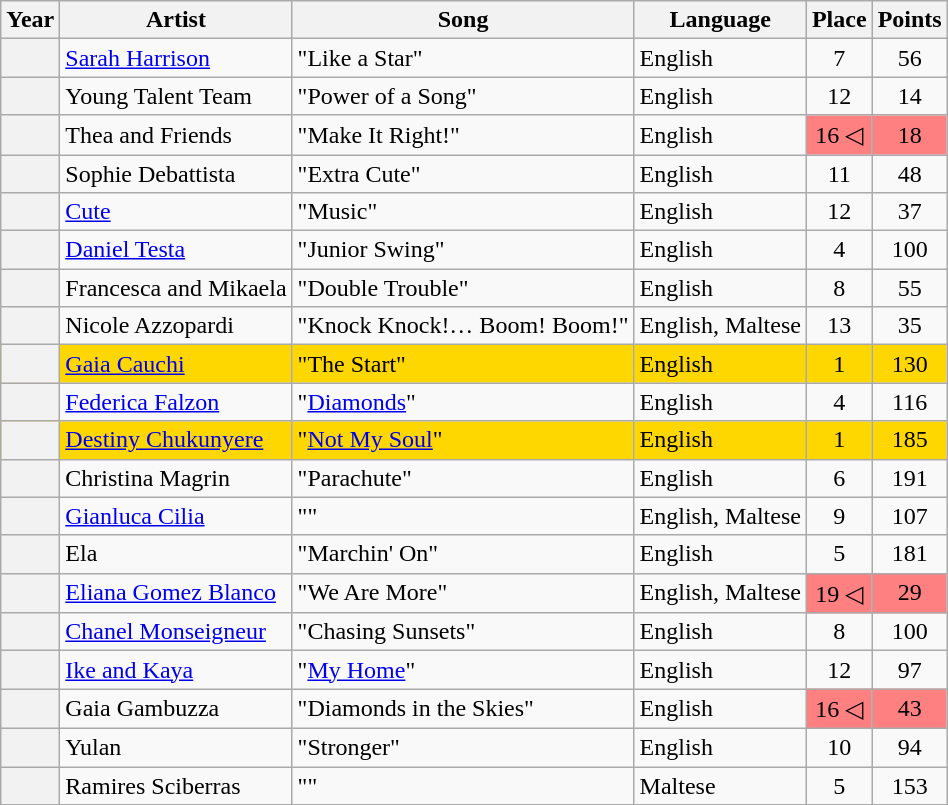<table class="wikitable sortable plainrowheaders">
<tr>
<th scope="col">Year</th>
<th scope="col">Artist</th>
<th scope="col">Song</th>
<th scope="col">Language</th>
<th scope="col" data-sort-type="number">Place</th>
<th scope="col" data-sort-type="number">Points</th>
</tr>
<tr>
<th scope="row" style="text-align:center;"></th>
<td><a href='#'>Sarah Harrison</a></td>
<td>"Like a Star"</td>
<td>English</td>
<td style="text-align:center;">7</td>
<td style="text-align:center;">56</td>
</tr>
<tr>
<th scope="row" style="text-align:center;"></th>
<td>Young Talent Team</td>
<td>"Power of a Song"</td>
<td>English</td>
<td style="text-align:center;">12</td>
<td style="text-align:center;">14</td>
</tr>
<tr>
<th scope="row" style="text-align:center;"></th>
<td>Thea and Friends</td>
<td>"Make It Right!"</td>
<td>English</td>
<td style="text-align:center; background-color:#FE8080;">16 ◁</td>
<td style="text-align:center; background-color:#FE8080;">18</td>
</tr>
<tr>
<th scope="row" style="text-align:center;"></th>
<td>Sophie Debattista</td>
<td>"Extra Cute"</td>
<td>English</td>
<td style="text-align:center;">11</td>
<td style="text-align:center;">48</td>
</tr>
<tr>
<th scope="row" style="text-align:center;"></th>
<td><a href='#'>Cute</a></td>
<td>"Music"</td>
<td>English</td>
<td style="text-align:center;">12</td>
<td style="text-align:center;">37</td>
</tr>
<tr>
<th scope="row" style="text-align:center;"></th>
<td><a href='#'>Daniel Testa</a></td>
<td>"Junior Swing"</td>
<td>English</td>
<td style="text-align:center;">4</td>
<td style="text-align:center;">100</td>
</tr>
<tr>
<th scope="row" style="text-align:center;"></th>
<td>Francesca and Mikaela</td>
<td>"Double Trouble"</td>
<td>English</td>
<td style="text-align:center;">8</td>
<td style="text-align:center;">55</td>
</tr>
<tr>
<th scope="row" style="text-align:center;"></th>
<td>Nicole Azzopardi</td>
<td>"Knock Knock!… Boom! Boom!"</td>
<td>English, Maltese</td>
<td style="text-align:center;">13</td>
<td style="text-align:center;">35</td>
</tr>
<tr style="background-color:#FFD700;">
<th scope="row" style="text-align:center;"></th>
<td><a href='#'>Gaia Cauchi</a></td>
<td>"The Start"</td>
<td>English</td>
<td style="text-align:center;">1</td>
<td style="text-align:center;">130</td>
</tr>
<tr>
<th scope="row" style="text-align:center;"></th>
<td><a href='#'>Federica Falzon</a></td>
<td>"<a href='#'>Diamonds</a>"</td>
<td>English</td>
<td style="text-align:center;">4</td>
<td style="text-align:center;">116</td>
</tr>
<tr style="background-color:#FFD700;">
<th scope="row" style="text-align:center;"></th>
<td><a href='#'>Destiny Chukunyere</a></td>
<td>"<a href='#'>Not My Soul</a>"</td>
<td>English</td>
<td style="text-align:center;">1</td>
<td style="text-align:center;">185</td>
</tr>
<tr>
<th scope="row" style="text-align:center;"></th>
<td>Christina Magrin</td>
<td>"Parachute"</td>
<td>English</td>
<td style="text-align:center;">6</td>
<td style="text-align:center;">191</td>
</tr>
<tr>
<th scope="row" style="text-align:center;"></th>
<td><a href='#'>Gianluca Cilia</a></td>
<td>""</td>
<td>English, Maltese</td>
<td style="text-align:center;">9</td>
<td style="text-align:center;">107</td>
</tr>
<tr>
<th scope="row" style="text-align:center;"></th>
<td>Ela</td>
<td>"Marchin' On"</td>
<td>English</td>
<td style="text-align:center;">5</td>
<td style="text-align:center;">181</td>
</tr>
<tr>
<th scope="row" style="text-align:center;"></th>
<td><a href='#'>Eliana Gomez Blanco</a></td>
<td>"We Are More"</td>
<td>English, Maltese</td>
<td style="text-align:center; background-color:#FE8080;">19 ◁</td>
<td style="text-align:center; background-color:#FE8080;">29</td>
</tr>
<tr>
<th scope="row" style="text-align:center;"></th>
<td><a href='#'>Chanel Monseigneur</a></td>
<td>"Chasing Sunsets"</td>
<td>English</td>
<td style="text-align:center;">8</td>
<td style="text-align:center;">100</td>
</tr>
<tr>
<th scope="row" style="text-align:center;"></th>
<td><a href='#'>Ike and Kaya</a></td>
<td>"<a href='#'>My Home</a>"</td>
<td>English</td>
<td style="text-align:center;">12</td>
<td style="text-align:center;">97</td>
</tr>
<tr>
<th scope="row" style="text-align:center;"></th>
<td>Gaia Gambuzza</td>
<td>"Diamonds in the Skies"</td>
<td>English</td>
<td style="text-align:center; background-color:#FE8080;">16 ◁</td>
<td style="text-align:center; background-color:#FE8080;">43</td>
</tr>
<tr>
<th scope="row" style="text-align:center;"></th>
<td>Yulan</td>
<td>"Stronger"</td>
<td>English</td>
<td style="text-align:center;">10</td>
<td style="text-align:center;">94</td>
</tr>
<tr>
<th scope="row" style="text-align:center;"></th>
<td>Ramires Sciberras</td>
<td>""</td>
<td>Maltese</td>
<td style="text-align:center;">5</td>
<td style="text-align:center;">153</td>
</tr>
</table>
